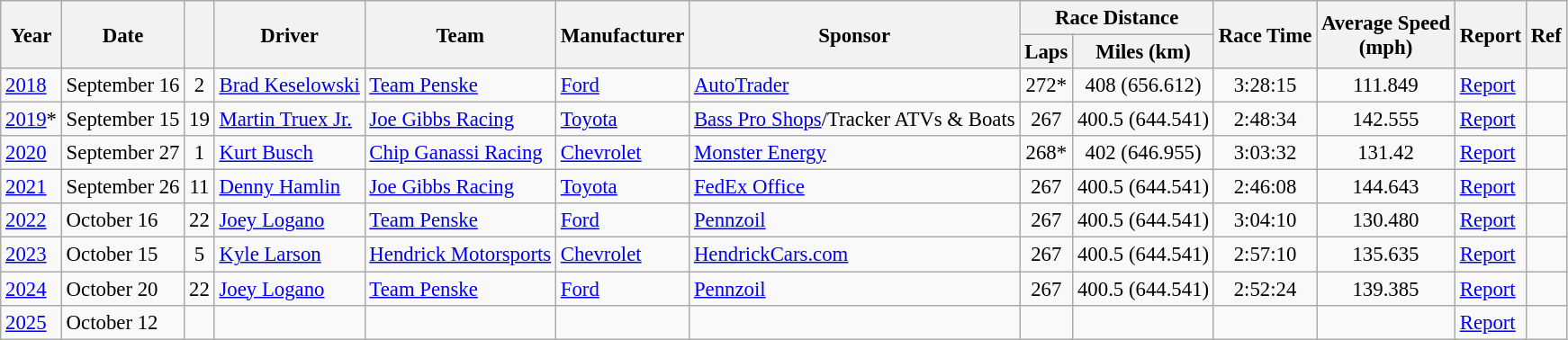<table class="wikitable" style="font-size: 95%;">
<tr>
<th rowspan="2">Year</th>
<th rowspan="2">Date</th>
<th rowspan="2"></th>
<th rowspan="2">Driver</th>
<th rowspan="2">Team</th>
<th rowspan="2">Manufacturer</th>
<th rowspan="2">Sponsor</th>
<th colspan="2">Race Distance</th>
<th rowspan="2">Race Time</th>
<th rowspan="2">Average Speed<br>(mph)</th>
<th rowspan="2">Report</th>
<th rowspan="2">Ref</th>
</tr>
<tr>
<th>Laps</th>
<th>Miles (km)</th>
</tr>
<tr>
<td><a href='#'>2018</a></td>
<td>September 16</td>
<td align="center">2</td>
<td><a href='#'>Brad Keselowski</a></td>
<td><a href='#'>Team Penske</a></td>
<td><a href='#'>Ford</a></td>
<td><a href='#'>AutoTrader</a></td>
<td align="center">272*</td>
<td align="center">408 (656.612)</td>
<td align="center">3:28:15</td>
<td align="center">111.849</td>
<td><a href='#'>Report</a></td>
<td></td>
</tr>
<tr>
<td><a href='#'>2019</a>*</td>
<td>September 15</td>
<td align="center">19</td>
<td><a href='#'>Martin Truex Jr.</a></td>
<td><a href='#'>Joe Gibbs Racing</a></td>
<td><a href='#'>Toyota</a></td>
<td><a href='#'>Bass Pro Shops</a>/Tracker ATVs & Boats</td>
<td align="center">267</td>
<td align="center">400.5 (644.541)</td>
<td align="center">2:48:34</td>
<td align="center">142.555</td>
<td><a href='#'>Report</a></td>
<td></td>
</tr>
<tr>
<td><a href='#'>2020</a></td>
<td>September 27</td>
<td align="center">1</td>
<td><a href='#'>Kurt Busch</a></td>
<td><a href='#'>Chip Ganassi Racing</a></td>
<td><a href='#'>Chevrolet</a></td>
<td><a href='#'>Monster Energy</a></td>
<td align="center">268*</td>
<td align="center">402 (646.955)</td>
<td align="center">3:03:32</td>
<td align="center">131.42</td>
<td><a href='#'>Report</a></td>
<td></td>
</tr>
<tr>
<td><a href='#'>2021</a></td>
<td>September 26</td>
<td align="center">11</td>
<td><a href='#'>Denny Hamlin</a></td>
<td><a href='#'>Joe Gibbs Racing</a></td>
<td><a href='#'>Toyota</a></td>
<td><a href='#'>FedEx Office</a></td>
<td align="center">267</td>
<td align="center">400.5 (644.541)</td>
<td align="center">2:46:08</td>
<td align="center">144.643</td>
<td><a href='#'>Report</a></td>
<td></td>
</tr>
<tr>
<td><a href='#'>2022</a></td>
<td>October 16</td>
<td align="center">22</td>
<td><a href='#'>Joey Logano</a></td>
<td><a href='#'>Team Penske</a></td>
<td><a href='#'>Ford</a></td>
<td><a href='#'>Pennzoil</a></td>
<td align="center">267</td>
<td align="center">400.5 (644.541)</td>
<td align="center">3:04:10</td>
<td align="center">130.480</td>
<td><a href='#'>Report</a></td>
<td></td>
</tr>
<tr>
<td><a href='#'>2023</a></td>
<td>October 15</td>
<td align="center">5</td>
<td><a href='#'>Kyle Larson</a></td>
<td><a href='#'>Hendrick Motorsports</a></td>
<td><a href='#'>Chevrolet</a></td>
<td><a href='#'>HendrickCars.com</a></td>
<td align="center">267</td>
<td align="center">400.5 (644.541)</td>
<td align="center">2:57:10</td>
<td align="center">135.635</td>
<td><a href='#'>Report</a></td>
<td></td>
</tr>
<tr>
<td><a href='#'>2024</a></td>
<td>October 20</td>
<td align="center">22</td>
<td><a href='#'>Joey Logano</a></td>
<td><a href='#'>Team Penske</a></td>
<td><a href='#'>Ford</a></td>
<td><a href='#'>Pennzoil</a></td>
<td align="center">267</td>
<td align="center">400.5 (644.541)</td>
<td align="center">2:52:24</td>
<td align="center">139.385</td>
<td><a href='#'>Report</a></td>
<td></td>
</tr>
<tr>
<td><a href='#'>2025</a></td>
<td>October 12</td>
<td align="center"></td>
<td></td>
<td></td>
<td></td>
<td></td>
<td align="center"></td>
<td align="center"></td>
<td align="center"></td>
<td align="center"></td>
<td><a href='#'>Report</a></td>
<td></td>
</tr>
</table>
